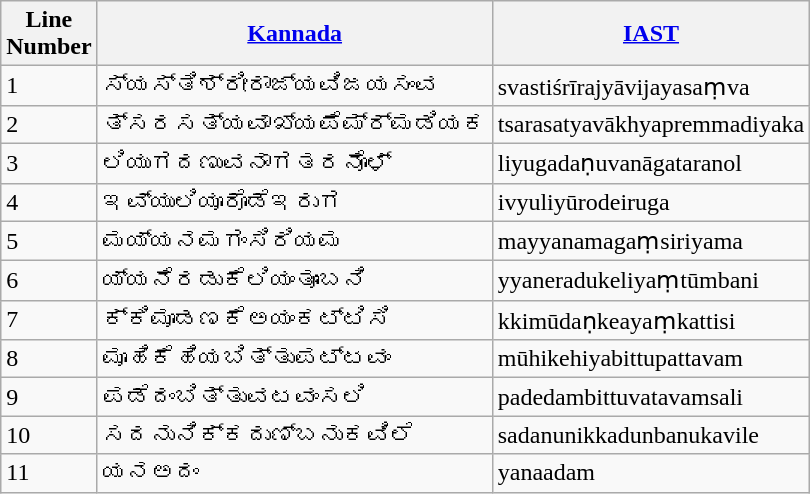<table class="wikitable">
<tr>
<th>Line<br>Number</th>
<th><a href='#'>Kannada</a></th>
<th><a href='#'>IAST</a></th>
</tr>
<tr>
<td>1</td>
<td>ಸ್ಯಸ್ತಿಶ್ರೀರಾಜ್ಯವಿಜಯಸಂವ</td>
<td>svastiśrīrajyāvijayasaṃva</td>
</tr>
<tr>
<td>2</td>
<td>ತ್ಸರಸತ್ಯವಾಖ್ಯಪೆಮ್ರ್ಮಡಿಯಕ</td>
<td>tsarasatyavākhyapremmadiyaka</td>
</tr>
<tr>
<td>3</td>
<td>ಲಿಯುಗದಣುವನಾಗತರನೊಳ್</td>
<td>liyugadaṇuvanāgataranol</td>
</tr>
<tr>
<td>4</td>
<td>ಇವ್ಯುಲಿಯೂರೊಡೆಇರುಗ</td>
<td>ivyuliyūrodeiruga</td>
</tr>
<tr>
<td>5</td>
<td>ಮಯ್ಯನಮಗಂಸಿರಿಯಮ</td>
<td>mayyanamagaṃsiriyama</td>
</tr>
<tr>
<td>6</td>
<td>ಯ್ಯನೆರಡುಕೆಲಿಯಂತೂಂಬನಿ</td>
<td>yyaneradukeliyaṃtūmbani</td>
</tr>
<tr>
<td>7</td>
<td>ಕ್ಕಿಮೂಡಣಕೆಅಯಂಕಟ್ಟಿಸಿ</td>
<td>kkimūdaṇkeayaṃkattisi</td>
</tr>
<tr>
<td>8</td>
<td>ಮೂಹಿಕೆಹಿಯಬಿತ್ತುಪಟ್ಟವಂ</td>
<td>mūhikehiyabittupattavam</td>
</tr>
<tr>
<td>9</td>
<td>ಪಡೆದಂಬಿತ್ತುವಟವಂಸಲಿ</td>
<td>padedambittuvatavamsali</td>
</tr>
<tr>
<td>10</td>
<td>ಸದನುನಿಕ್ಕದುಣ್ಬನುಕವಿಲೆ</td>
<td>sadanunikkadunbanukavile</td>
</tr>
<tr>
<td>11</td>
<td>ಯನಅದಂ</td>
<td>yanaadam</td>
</tr>
</table>
